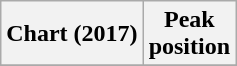<table Class="wikitable">
<tr>
<th>Chart (2017)</th>
<th>Peak<br>position</th>
</tr>
<tr>
</tr>
</table>
